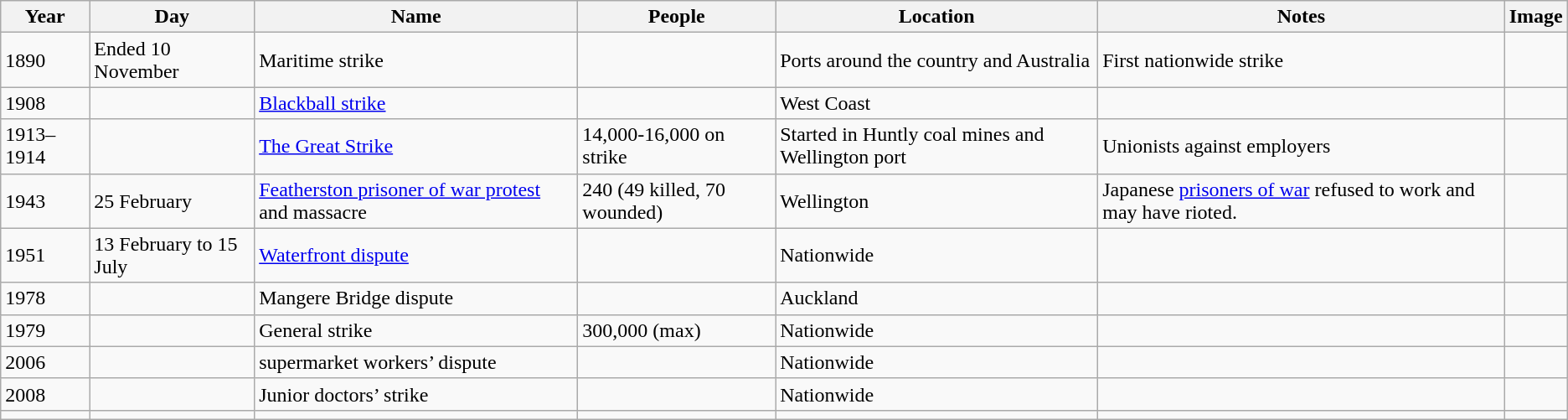<table class="wikitable sortable">
<tr>
<th>Year</th>
<th>Day</th>
<th>Name</th>
<th>People</th>
<th>Location</th>
<th>Notes</th>
<th>Image</th>
</tr>
<tr>
<td>1890</td>
<td>Ended 10 November</td>
<td>Maritime strike</td>
<td></td>
<td>Ports around the country and Australia</td>
<td>First nationwide strike</td>
<td></td>
</tr>
<tr>
<td>1908</td>
<td></td>
<td><a href='#'>Blackball strike</a></td>
<td></td>
<td>West Coast</td>
<td></td>
<td></td>
</tr>
<tr>
<td>1913–1914</td>
<td></td>
<td><a href='#'>The Great Strike</a></td>
<td>14,000-16,000 on strike</td>
<td>Started in Huntly coal mines and Wellington port</td>
<td>Unionists against employers</td>
<td></td>
</tr>
<tr>
<td>1943</td>
<td>25 February</td>
<td><a href='#'>Featherston prisoner of war protest</a> and massacre</td>
<td>240 (49 killed, 70 wounded)</td>
<td>Wellington</td>
<td>Japanese <a href='#'>prisoners of war</a> refused to work and may have rioted.</td>
<td></td>
</tr>
<tr>
<td>1951</td>
<td>13 February to 15 July</td>
<td><a href='#'>Waterfront dispute</a></td>
<td></td>
<td>Nationwide</td>
<td></td>
<td></td>
</tr>
<tr>
<td>1978</td>
<td></td>
<td>Mangere Bridge dispute</td>
<td></td>
<td>Auckland</td>
<td></td>
<td></td>
</tr>
<tr>
<td>1979</td>
<td></td>
<td>General strike</td>
<td>300,000 (max)</td>
<td>Nationwide</td>
<td></td>
<td></td>
</tr>
<tr>
<td>2006</td>
<td></td>
<td>supermarket workers’ dispute</td>
<td></td>
<td>Nationwide</td>
<td></td>
<td></td>
</tr>
<tr>
<td>2008</td>
<td></td>
<td>Junior doctors’ strike</td>
<td></td>
<td>Nationwide</td>
<td></td>
<td></td>
</tr>
<tr>
<td></td>
<td></td>
<td></td>
<td></td>
<td></td>
<td></td>
<td></td>
</tr>
</table>
